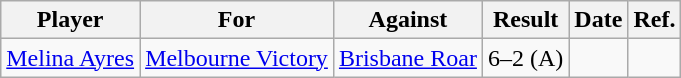<table class="wikitable">
<tr>
<th>Player</th>
<th>For</th>
<th>Against</th>
<th>Result</th>
<th>Date</th>
<th>Ref.</th>
</tr>
<tr>
<td> <a href='#'>Melina Ayres</a></td>
<td><a href='#'>Melbourne Victory</a></td>
<td><a href='#'>Brisbane Roar</a></td>
<td>6–2 (A)</td>
<td></td>
<td></td>
</tr>
</table>
